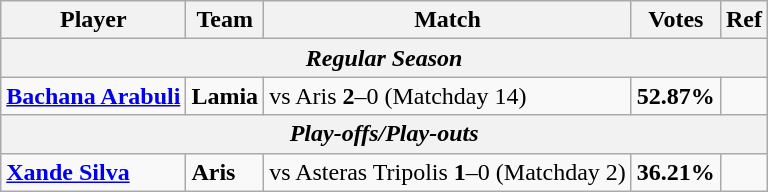<table class="wikitable" style="text-align: left;">
<tr>
<th>Player</th>
<th>Team</th>
<th>Match</th>
<th>Votes</th>
<th>Ref</th>
</tr>
<tr>
<th colspan="5" align="center"><em>Regular Season</em></th>
</tr>
<tr>
<td> <strong><a href='#'>Bachana Arabuli</a></strong></td>
<td><strong>Lamia</strong></td>
<td>vs Aris <strong>2</strong>–0 (Matchday 14)</td>
<td><strong>52.87%</strong></td>
<td align="center"></td>
</tr>
<tr>
<th colspan="5" align="center"><em>Play-offs/Play-outs</em></th>
</tr>
<tr>
<td> <strong><a href='#'>Xande Silva</a></strong></td>
<td><strong>Aris</strong></td>
<td>vs  Asteras Tripolis <strong>1</strong>–0 (Matchday 2)</td>
<td><strong>36.21%</strong></td>
<td align="center"></td>
</tr>
</table>
